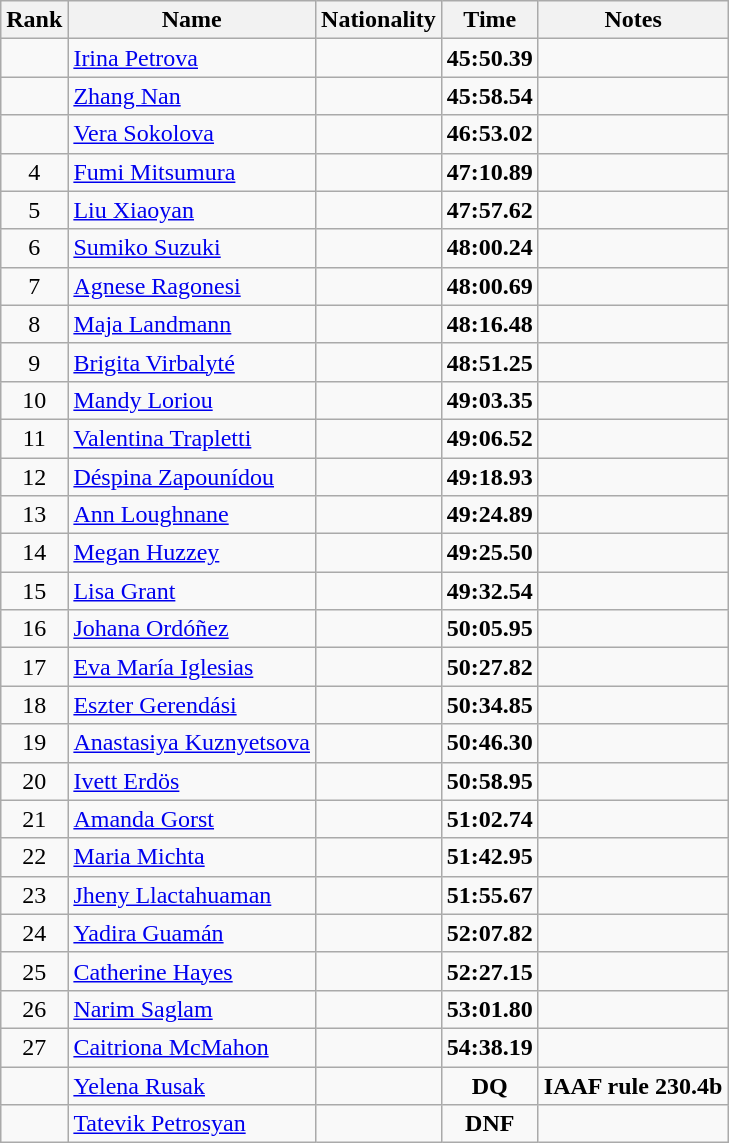<table class="wikitable sortable" style="text-align:center">
<tr>
<th>Rank</th>
<th>Name</th>
<th>Nationality</th>
<th>Time</th>
<th>Notes</th>
</tr>
<tr>
<td></td>
<td align=left><a href='#'>Irina Petrova</a></td>
<td align=left></td>
<td><strong>45:50.39</strong></td>
<td></td>
</tr>
<tr>
<td></td>
<td align=left><a href='#'>Zhang Nan</a></td>
<td align=left></td>
<td><strong>45:58.54</strong></td>
<td></td>
</tr>
<tr>
<td></td>
<td align=left><a href='#'>Vera Sokolova</a></td>
<td align=left></td>
<td><strong>46:53.02</strong></td>
<td></td>
</tr>
<tr>
<td>4</td>
<td align=left><a href='#'>Fumi Mitsumura</a></td>
<td align=left></td>
<td><strong>47:10.89</strong></td>
<td></td>
</tr>
<tr>
<td>5</td>
<td align=left><a href='#'>Liu Xiaoyan</a></td>
<td align=left></td>
<td><strong>47:57.62</strong></td>
<td></td>
</tr>
<tr>
<td>6</td>
<td align=left><a href='#'>Sumiko Suzuki</a></td>
<td align=left></td>
<td><strong>48:00.24</strong></td>
<td></td>
</tr>
<tr>
<td>7</td>
<td align=left><a href='#'>Agnese Ragonesi</a></td>
<td align=left></td>
<td><strong>48:00.69</strong></td>
<td></td>
</tr>
<tr>
<td>8</td>
<td align=left><a href='#'>Maja Landmann</a></td>
<td align=left></td>
<td><strong>48:16.48</strong></td>
<td></td>
</tr>
<tr>
<td>9</td>
<td align=left><a href='#'>Brigita Virbalyté</a></td>
<td align=left></td>
<td><strong>48:51.25</strong></td>
<td></td>
</tr>
<tr>
<td>10</td>
<td align=left><a href='#'>Mandy Loriou</a></td>
<td align=left></td>
<td><strong>49:03.35</strong></td>
<td></td>
</tr>
<tr>
<td>11</td>
<td align=left><a href='#'>Valentina Trapletti</a></td>
<td align=left></td>
<td><strong>49:06.52</strong></td>
<td></td>
</tr>
<tr>
<td>12</td>
<td align=left><a href='#'>Déspina Zapounídou</a></td>
<td align=left></td>
<td><strong>49:18.93</strong></td>
<td></td>
</tr>
<tr>
<td>13</td>
<td align=left><a href='#'>Ann Loughnane</a></td>
<td align=left></td>
<td><strong>49:24.89</strong></td>
<td></td>
</tr>
<tr>
<td>14</td>
<td align=left><a href='#'>Megan Huzzey</a></td>
<td align=left></td>
<td><strong>49:25.50</strong></td>
<td></td>
</tr>
<tr>
<td>15</td>
<td align=left><a href='#'>Lisa Grant</a></td>
<td align=left></td>
<td><strong>49:32.54</strong></td>
<td></td>
</tr>
<tr>
<td>16</td>
<td align=left><a href='#'>Johana Ordóñez</a></td>
<td align=left></td>
<td><strong>50:05.95</strong></td>
<td></td>
</tr>
<tr>
<td>17</td>
<td align=left><a href='#'>Eva María Iglesias</a></td>
<td align=left></td>
<td><strong>50:27.82</strong></td>
<td></td>
</tr>
<tr>
<td>18</td>
<td align=left><a href='#'>Eszter Gerendási</a></td>
<td align=left></td>
<td><strong>50:34.85</strong></td>
<td></td>
</tr>
<tr>
<td>19</td>
<td align=left><a href='#'>Anastasiya Kuznyetsova</a></td>
<td align=left></td>
<td><strong>50:46.30</strong></td>
<td></td>
</tr>
<tr>
<td>20</td>
<td align=left><a href='#'>Ivett Erdös</a></td>
<td align=left></td>
<td><strong>50:58.95</strong></td>
<td></td>
</tr>
<tr>
<td>21</td>
<td align=left><a href='#'>Amanda Gorst</a></td>
<td align=left></td>
<td><strong>51:02.74</strong></td>
<td></td>
</tr>
<tr>
<td>22</td>
<td align=left><a href='#'>Maria Michta</a></td>
<td align=left></td>
<td><strong>51:42.95</strong></td>
<td></td>
</tr>
<tr>
<td>23</td>
<td align=left><a href='#'>Jheny Llactahuaman</a></td>
<td align=left></td>
<td><strong>51:55.67</strong></td>
<td></td>
</tr>
<tr>
<td>24</td>
<td align=left><a href='#'>Yadira Guamán</a></td>
<td align=left></td>
<td><strong>52:07.82</strong></td>
<td></td>
</tr>
<tr>
<td>25</td>
<td align=left><a href='#'>Catherine Hayes</a></td>
<td align=left></td>
<td><strong>52:27.15</strong></td>
<td></td>
</tr>
<tr>
<td>26</td>
<td align=left><a href='#'>Narim Saglam</a></td>
<td align=left></td>
<td><strong>53:01.80</strong></td>
<td></td>
</tr>
<tr>
<td>27</td>
<td align=left><a href='#'>Caitriona McMahon</a></td>
<td align=left></td>
<td><strong>54:38.19</strong></td>
<td></td>
</tr>
<tr>
<td></td>
<td align=left><a href='#'>Yelena Rusak</a></td>
<td align=left></td>
<td><strong>DQ</strong></td>
<td><strong>IAAF rule 230.4b</strong></td>
</tr>
<tr>
<td></td>
<td align=left><a href='#'>Tatevik Petrosyan</a></td>
<td align=left></td>
<td><strong>DNF</strong></td>
<td></td>
</tr>
</table>
